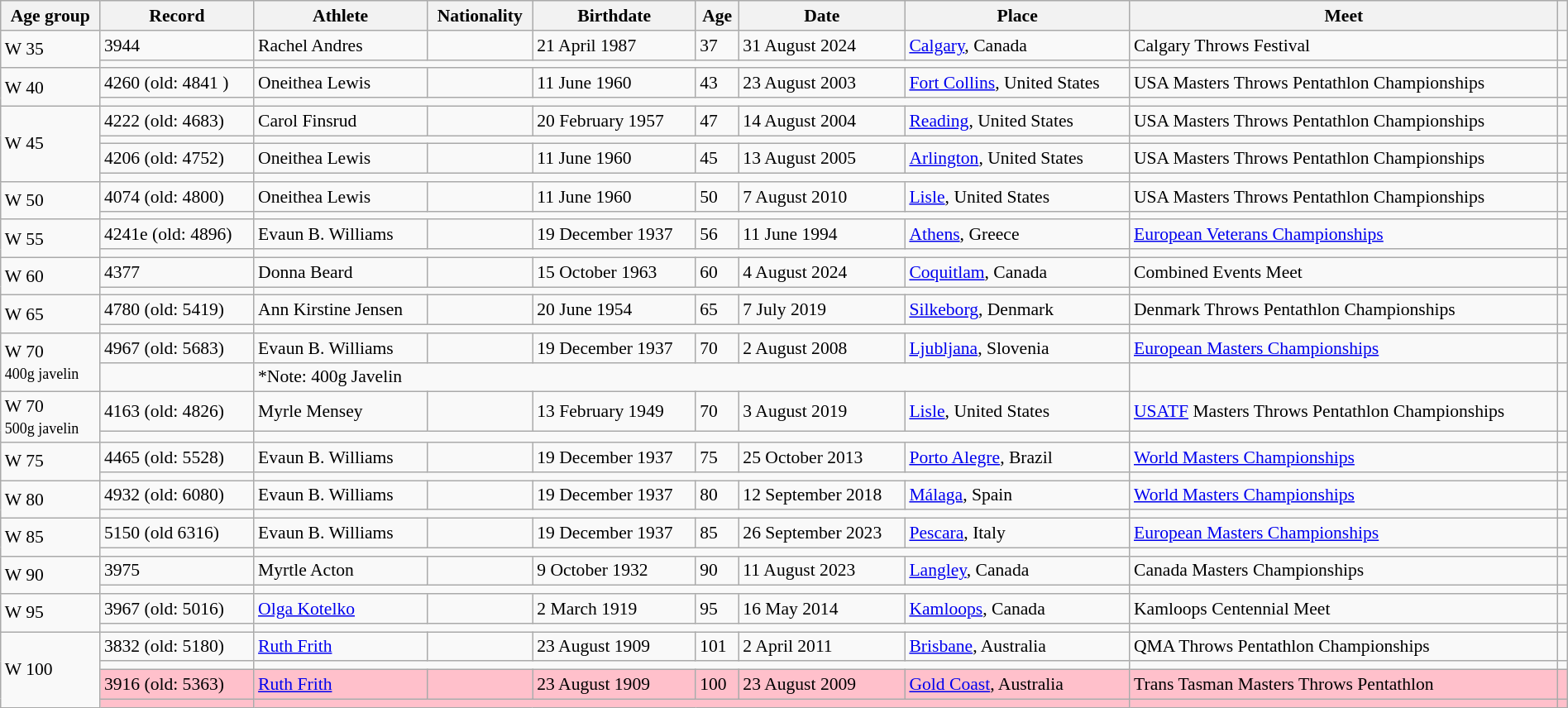<table class="wikitable" style="font-size:90%; width: 100%;">
<tr>
<th>Age group</th>
<th>Record</th>
<th>Athlete</th>
<th>Nationality</th>
<th>Birthdate</th>
<th>Age</th>
<th>Date</th>
<th>Place</th>
<th>Meet</th>
<th></th>
</tr>
<tr>
<td rowspan=2>W 35</td>
<td>3944</td>
<td>Rachel Andres</td>
<td></td>
<td>21 April 1987</td>
<td>37</td>
<td>31 August 2024</td>
<td><a href='#'>Calgary</a>, Canada</td>
<td>Calgary Throws Festival</td>
<td></td>
</tr>
<tr>
<td></td>
<td colspan=6></td>
<td></td>
<td></td>
</tr>
<tr>
<td rowspan=2>W 40</td>
<td>4260  (old: 4841 )</td>
<td>Oneithea Lewis</td>
<td></td>
<td>11 June 1960</td>
<td>43</td>
<td>23 August 2003</td>
<td><a href='#'>Fort Collins</a>, United States</td>
<td>USA Masters Throws Pentathlon Championships</td>
<td></td>
</tr>
<tr>
<td></td>
<td colspan=6></td>
<td></td>
<td></td>
</tr>
<tr>
<td rowspan=4>W 45</td>
<td>4222 (old: 4683)</td>
<td>Carol Finsrud</td>
<td></td>
<td>20 February 1957</td>
<td>47</td>
<td>14 August 2004</td>
<td><a href='#'>Reading</a>, United States</td>
<td>USA Masters Throws Pentathlon Championships</td>
<td></td>
</tr>
<tr>
<td></td>
<td colspan=6></td>
<td></td>
<td></td>
</tr>
<tr>
<td>4206 (old: 4752)</td>
<td>Oneithea Lewis</td>
<td></td>
<td>11 June 1960</td>
<td>45</td>
<td>13 August 2005</td>
<td><a href='#'>Arlington</a>, United States</td>
<td>USA Masters Throws Pentathlon Championships</td>
<td></td>
</tr>
<tr>
<td></td>
<td colspan=6></td>
<td></td>
<td></td>
</tr>
<tr>
<td rowspan=2>W 50</td>
<td>4074 (old: 4800)</td>
<td>Oneithea Lewis</td>
<td></td>
<td>11 June 1960</td>
<td>50</td>
<td>7 August 2010</td>
<td><a href='#'>Lisle</a>, United States</td>
<td>USA Masters Throws Pentathlon Championships</td>
<td></td>
</tr>
<tr>
<td></td>
<td colspan=6></td>
<td></td>
<td></td>
</tr>
<tr>
<td rowspan=2>W 55</td>
<td>4241e (old: 4896)</td>
<td>Evaun B. Williams</td>
<td></td>
<td>19 December 1937</td>
<td>56</td>
<td>11 June 1994</td>
<td><a href='#'>Athens</a>, Greece</td>
<td><a href='#'>European Veterans Championships</a></td>
<td></td>
</tr>
<tr>
<td></td>
<td colspan=6></td>
<td></td>
<td></td>
</tr>
<tr>
<td rowspan=2>W 60</td>
<td>4377</td>
<td>Donna Beard</td>
<td></td>
<td>15 October 1963</td>
<td>60</td>
<td>4 August 2024</td>
<td><a href='#'>Coquitlam</a>, Canada</td>
<td>Combined Events Meet</td>
<td></td>
</tr>
<tr>
<td></td>
<td colspan=6></td>
<td></td>
<td></td>
</tr>
<tr>
<td rowspan=2>W 65</td>
<td>4780 (old: 5419)</td>
<td>Ann Kirstine Jensen</td>
<td></td>
<td>20 June 1954</td>
<td>65</td>
<td>7 July 2019</td>
<td><a href='#'>Silkeborg</a>, Denmark</td>
<td>Denmark Throws Pentathlon Championships</td>
<td></td>
</tr>
<tr>
<td></td>
<td colspan=6></td>
<td></td>
<td></td>
</tr>
<tr>
<td rowspan=2>W 70 <br><small>400g javelin</small></td>
<td>4967 (old: 5683)</td>
<td>Evaun B. Williams</td>
<td></td>
<td>19 December 1937</td>
<td>70</td>
<td>2 August 2008</td>
<td><a href='#'>Ljubljana</a>, Slovenia</td>
<td><a href='#'>European Masters Championships</a></td>
<td></td>
</tr>
<tr>
<td></td>
<td colspan=6> *Note: 400g Javelin</td>
<td></td>
<td></td>
</tr>
<tr>
<td rowspan=2>W 70 <br><small>500g javelin</small></td>
<td>4163 (old: 4826)</td>
<td>Myrle Mensey</td>
<td></td>
<td>13 February 1949</td>
<td>70</td>
<td>3 August 2019</td>
<td><a href='#'>Lisle</a>, United States</td>
<td><a href='#'>USATF</a> Masters Throws Pentathlon Championships</td>
<td></td>
</tr>
<tr>
<td></td>
<td colspan=6></td>
<td></td>
</tr>
<tr>
<td rowspan=2>W 75</td>
<td>4465 (old: 5528)</td>
<td>Evaun B. Williams</td>
<td></td>
<td>19 December 1937</td>
<td>75</td>
<td>25 October 2013</td>
<td><a href='#'>Porto Alegre</a>, Brazil</td>
<td><a href='#'>World Masters Championships</a></td>
<td></td>
</tr>
<tr>
<td></td>
<td colspan=6></td>
<td></td>
<td></td>
</tr>
<tr>
<td rowspan=2>W 80</td>
<td>4932 (old: 6080)</td>
<td>Evaun B. Williams</td>
<td></td>
<td>19 December 1937</td>
<td>80</td>
<td>12 September 2018</td>
<td><a href='#'>Málaga</a>, Spain</td>
<td><a href='#'>World Masters Championships</a></td>
<td></td>
</tr>
<tr>
<td></td>
<td colspan=6></td>
<td></td>
<td></td>
</tr>
<tr>
<td rowspan=2>W 85</td>
<td>5150 (old 6316)</td>
<td>Evaun B. Williams</td>
<td></td>
<td>19 December 1937</td>
<td>85</td>
<td>26 September 2023</td>
<td><a href='#'>Pescara</a>, Italy</td>
<td><a href='#'>European Masters Championships</a></td>
<td></td>
</tr>
<tr>
<td></td>
<td colspan=6></td>
<td></td>
<td></td>
</tr>
<tr>
<td rowspan=2>W 90</td>
<td>3975</td>
<td>Myrtle Acton</td>
<td></td>
<td>9 October 1932</td>
<td>90</td>
<td>11 August 2023</td>
<td><a href='#'>Langley</a>, Canada</td>
<td>Canada Masters Championships</td>
<td></td>
</tr>
<tr>
<td></td>
<td colspan=6></td>
<td></td>
<td></td>
</tr>
<tr>
<td rowspan=2>W 95</td>
<td>3967 (old: 5016)</td>
<td><a href='#'>Olga Kotelko</a></td>
<td></td>
<td>2 March 1919</td>
<td>95</td>
<td>16 May 2014</td>
<td><a href='#'>Kamloops</a>, Canada</td>
<td>Kamloops Centennial Meet</td>
<td></td>
</tr>
<tr>
<td></td>
<td colspan=6></td>
<td></td>
<td></td>
</tr>
<tr>
<td rowspan=4>W 100</td>
<td>3832 (old: 5180)</td>
<td><a href='#'>Ruth Frith</a></td>
<td></td>
<td>23 August 1909</td>
<td>101</td>
<td>2 April 2011</td>
<td><a href='#'>Brisbane</a>, Australia</td>
<td>QMA Throws Pentathlon Championships</td>
<td></td>
</tr>
<tr>
<td></td>
<td colspan=6></td>
<td></td>
<td></td>
</tr>
<tr style="background:pink">
<td>3916 (old: 5363)</td>
<td><a href='#'>Ruth Frith</a></td>
<td></td>
<td>23 August 1909</td>
<td>100</td>
<td>23 August 2009</td>
<td><a href='#'>Gold Coast</a>, Australia</td>
<td>Trans Tasman Masters Throws Pentathlon</td>
<td></td>
</tr>
<tr style="background:pink">
<td></td>
<td colspan=6></td>
<td></td>
<td></td>
</tr>
</table>
